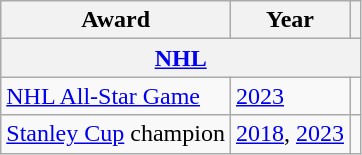<table class="wikitable">
<tr>
<th>Award</th>
<th>Year</th>
<th></th>
</tr>
<tr>
<th colspan="3"><a href='#'>NHL</a></th>
</tr>
<tr>
<td><a href='#'>NHL All-Star Game</a></td>
<td><a href='#'>2023</a></td>
<td></td>
</tr>
<tr>
<td><a href='#'>Stanley Cup</a> champion</td>
<td><a href='#'>2018</a>, <a href='#'>2023</a></td>
<td></td>
</tr>
</table>
